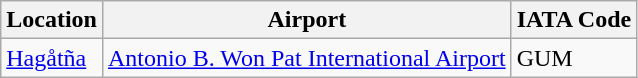<table class="wikitable">
<tr>
<th>Location</th>
<th>Airport</th>
<th>IATA Code</th>
</tr>
<tr>
<td><a href='#'>Hagåtña</a></td>
<td><a href='#'>Antonio B. Won Pat International Airport</a></td>
<td>GUM</td>
</tr>
</table>
